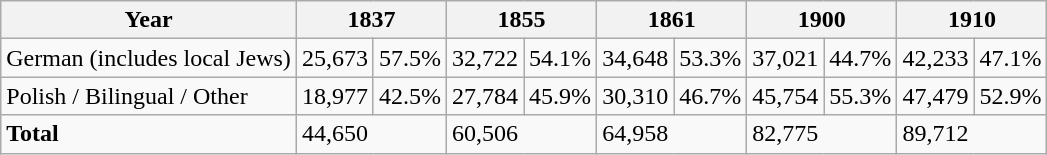<table class="wikitable">
<tr>
<th>Year</th>
<th colspan="2">1837</th>
<th colspan="2">1855</th>
<th colspan="2">1861</th>
<th colspan="2">1900</th>
<th colspan="2">1910</th>
</tr>
<tr>
<td>German (includes local Jews)</td>
<td>25,673</td>
<td>57.5%</td>
<td>32,722</td>
<td>54.1%</td>
<td>34,648</td>
<td>53.3%</td>
<td>37,021</td>
<td>44.7%</td>
<td>42,233</td>
<td>47.1%</td>
</tr>
<tr>
<td>Polish / Bilingual / Other</td>
<td>18,977</td>
<td>42.5%</td>
<td>27,784</td>
<td>45.9%</td>
<td>30,310</td>
<td>46.7%</td>
<td>45,754</td>
<td>55.3%</td>
<td>47,479</td>
<td>52.9%</td>
</tr>
<tr>
<td><strong>Total</strong></td>
<td colspan="2">44,650</td>
<td colspan="2">60,506</td>
<td colspan="2">64,958</td>
<td colspan="2">82,775</td>
<td colspan="2">89,712</td>
</tr>
</table>
